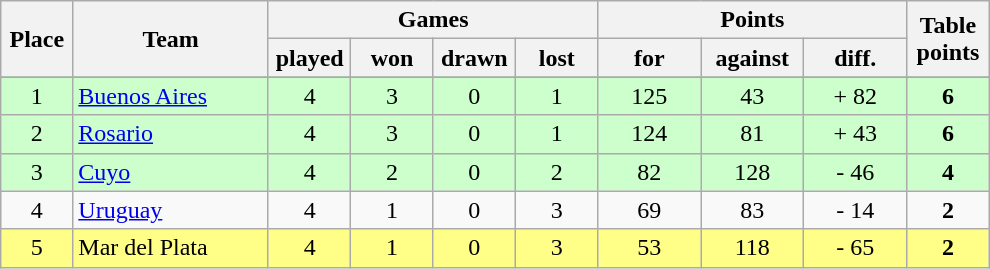<table class="wikitable">
<tr>
<th rowspan=2 width="7%">Place</th>
<th rowspan=2 width="19%">Team</th>
<th colspan=4 width="30%">Games</th>
<th colspan=3 width="26%">Points</th>
<th rowspan=2 width="8%">Table<br>points</th>
</tr>
<tr>
<th width="8%">played</th>
<th width="8%">won</th>
<th width="8%">drawn</th>
<th width="8%">lost</th>
<th width="10%">for</th>
<th width="10%">against</th>
<th width="10%">diff.</th>
</tr>
<tr align=center |- style="background: #ccffcc;">
</tr>
<tr align=center style="background: #ccffcc;">
<td>1</td>
<td align=left><a href='#'>Buenos Aires</a></td>
<td>4</td>
<td>3</td>
<td>0</td>
<td>1</td>
<td>125</td>
<td>43</td>
<td>+ 82</td>
<td><strong>6</strong></td>
</tr>
<tr align=center style="background: #ccffcc;">
<td>2</td>
<td align=left><a href='#'>Rosario</a></td>
<td>4</td>
<td>3</td>
<td>0</td>
<td>1</td>
<td>124</td>
<td>81</td>
<td>+ 43</td>
<td><strong>6</strong></td>
</tr>
<tr align=center style="background: #ccffcc;">
<td>3</td>
<td align=left><a href='#'>Cuyo</a></td>
<td>4</td>
<td>2</td>
<td>0</td>
<td>2</td>
<td>82</td>
<td>128</td>
<td>- 46</td>
<td><strong>4</strong></td>
</tr>
<tr align=center>
<td>4</td>
<td align=left><a href='#'>Uruguay</a></td>
<td>4</td>
<td>1</td>
<td>0</td>
<td>3</td>
<td>69</td>
<td>83</td>
<td>- 14</td>
<td><strong>2</strong></td>
</tr>
<tr align=center style="background: #FFFF88;">
<td>5</td>
<td align=left>Mar del Plata</td>
<td>4</td>
<td>1</td>
<td>0</td>
<td>3</td>
<td>53</td>
<td>118</td>
<td>- 65</td>
<td><strong>2</strong></td>
</tr>
</table>
